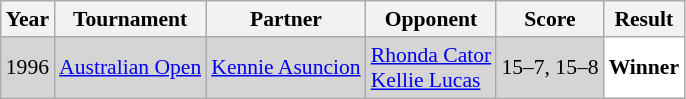<table class="sortable wikitable" style="font-size: 90%;">
<tr>
<th>Year</th>
<th>Tournament</th>
<th>Partner</th>
<th>Opponent</th>
<th>Score</th>
<th>Result</th>
</tr>
<tr style="background:#D5D5D5">
<td align="center">1996</td>
<td align="left"><a href='#'>Australian Open</a></td>
<td align="left"> <a href='#'>Kennie Asuncion</a></td>
<td align="left"> <a href='#'>Rhonda Cator</a> <br> <a href='#'>Kellie Lucas</a></td>
<td align="left">15–7, 15–8</td>
<td style="text-align:left; background:white"> <strong>Winner</strong></td>
</tr>
</table>
